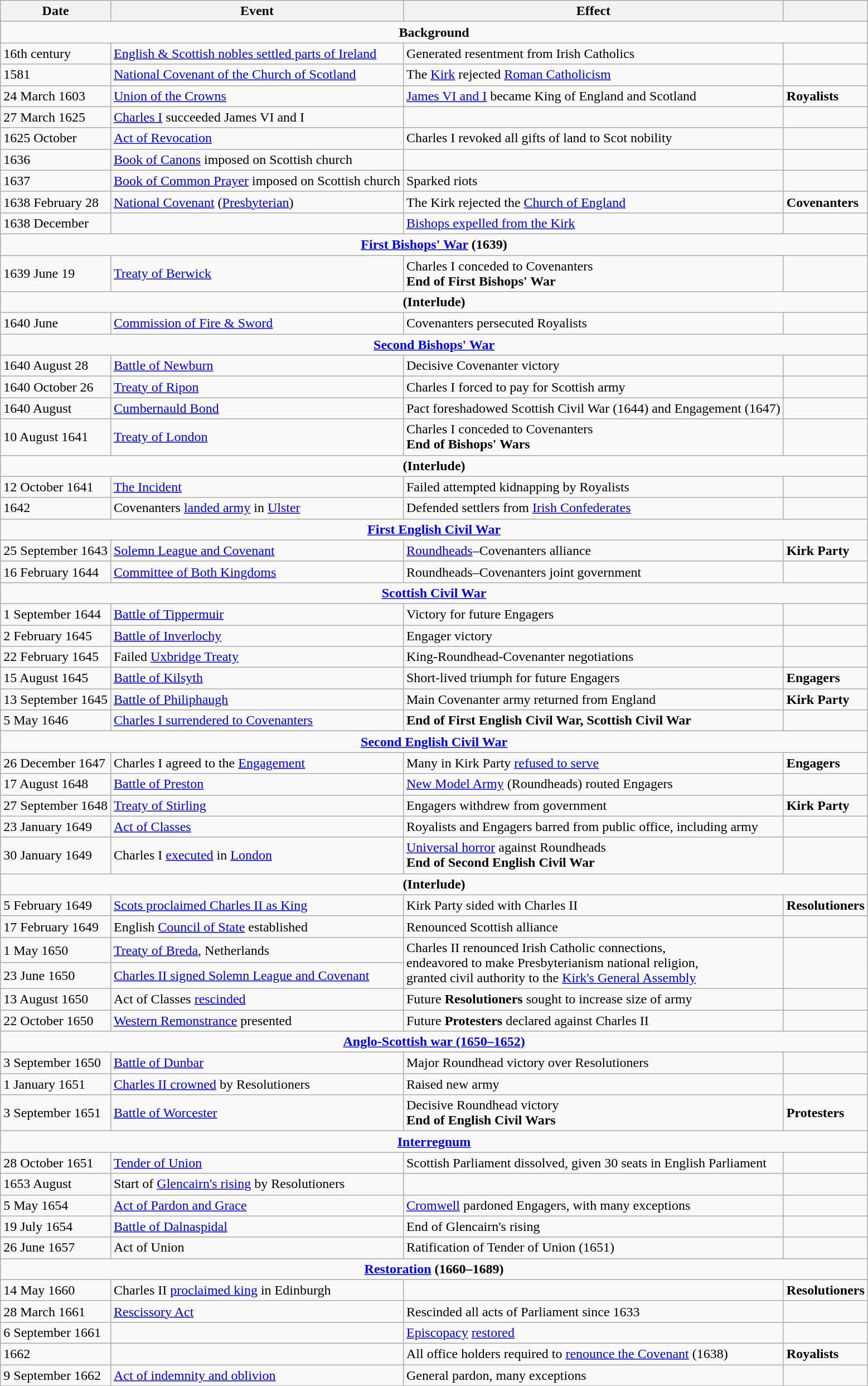<table class="wikitable">
<tr>
<th>Date</th>
<th>Event</th>
<th>Effect</th>
<th></th>
</tr>
<tr>
<td colspan=4 style="text-align:center;"><strong>Background</strong></td>
</tr>
<tr>
<td>16th century</td>
<td><a href='#'>English & Scottish nobles settled parts of Ireland</a></td>
<td>Generated resentment from Irish Catholics</td>
<td></td>
</tr>
<tr>
<td>1581</td>
<td><a href='#'>National Covenant of the Church of Scotland</a></td>
<td>The <a href='#'>Kirk</a> rejected <a href='#'>Roman Catholicism</a></td>
<td></td>
</tr>
<tr>
<td>24 March 1603</td>
<td><a href='#'>Union of the Crowns</a></td>
<td><a href='#'>James VI and I</a> became King of England and Scotland</td>
<td><strong>Royalists</strong></td>
</tr>
<tr>
<td>27 March 1625</td>
<td><a href='#'>Charles I</a> succeeded James VI and I</td>
<td></td>
<td></td>
</tr>
<tr>
<td>1625 October</td>
<td><a href='#'>Act of Revocation</a></td>
<td>Charles I revoked all gifts of land to Scot nobility</td>
<td></td>
</tr>
<tr>
<td>1636</td>
<td><a href='#'>Book of Canons</a> imposed on Scottish church</td>
<td></td>
<td></td>
</tr>
<tr>
<td>1637</td>
<td><a href='#'>Book of Common Prayer</a> imposed on Scottish church</td>
<td>Sparked riots</td>
<td></td>
</tr>
<tr>
<td>1638 February 28</td>
<td><a href='#'>National Covenant</a> (<a href='#'>Presbyterian</a>)</td>
<td>The Kirk rejected the <a href='#'>Church of England</a></td>
<td><strong>Covenanters</strong></td>
</tr>
<tr>
<td>1638 December</td>
<td></td>
<td><a href='#'>Bishops expelled from the Kirk</a></td>
<td></td>
</tr>
<tr>
<td colspan=4 style="text-align:center;"><strong><a href='#'>First Bishops' War</a> (1639)</strong></td>
</tr>
<tr>
<td>1639 June 19</td>
<td><a href='#'>Treaty of Berwick</a></td>
<td>Charles I conceded to Covenanters<br><strong>End of First Bishops' War</strong></td>
<td></td>
</tr>
<tr>
<td colspan=4 style="text-align:center;"><strong>(Interlude)</strong></td>
</tr>
<tr>
<td>1640 June</td>
<td><a href='#'>Commission of Fire & Sword</a></td>
<td>Covenanters persecuted Royalists</td>
<td></td>
</tr>
<tr>
<td colspan=4 style="text-align:center;"><strong><a href='#'>Second Bishops' War</a></strong></td>
</tr>
<tr>
<td>1640 August 28</td>
<td><a href='#'>Battle of Newburn</a></td>
<td>Decisive Covenanter victory</td>
<td></td>
</tr>
<tr>
<td>1640 October 26</td>
<td><a href='#'>Treaty of Ripon</a></td>
<td>Charles I forced to pay for Scottish army</td>
<td></td>
</tr>
<tr>
<td>1640 August</td>
<td><a href='#'>Cumbernauld Bond</a></td>
<td>Pact foreshadowed Scottish Civil War (1644) and Engagement (1647)</td>
<td></td>
</tr>
<tr>
<td>10 August 1641</td>
<td><a href='#'>Treaty of London</a></td>
<td>Charles I conceded to Covenanters<br><strong>End of Bishops' Wars</strong></td>
<td></td>
</tr>
<tr>
<td colspan=4 style="text-align:center;"><strong>(Interlude)</strong></td>
</tr>
<tr>
<td>12 October 1641</td>
<td><a href='#'>The Incident</a></td>
<td>Failed attempted kidnapping by Royalists</td>
<td></td>
</tr>
<tr>
<td>1642</td>
<td>Covenanters <a href='#'>landed army</a> in <a href='#'>Ulster</a></td>
<td>Defended settlers from <a href='#'>Irish Confederates</a></td>
<td></td>
</tr>
<tr>
<td colspan=4 style="text-align:center;"><strong><a href='#'>First English Civil War</a></strong></td>
</tr>
<tr>
<td>25 September 1643</td>
<td><a href='#'>Solemn League and Covenant</a></td>
<td><a href='#'>Roundheads</a>–Covenanters alliance</td>
<td><strong>Kirk Party</strong></td>
</tr>
<tr>
<td>16 February 1644</td>
<td><a href='#'>Committee of Both Kingdoms</a></td>
<td>Roundheads–Covenanters joint government</td>
<td></td>
</tr>
<tr>
<td colspan=4 style="text-align:center;"><strong><a href='#'>Scottish Civil War</a></strong></td>
</tr>
<tr>
<td>1 September 1644</td>
<td><a href='#'>Battle of Tippermuir</a></td>
<td>Victory for future Engagers</td>
<td></td>
</tr>
<tr>
<td>2 February 1645</td>
<td><a href='#'>Battle of Inverlochy</a></td>
<td>Engager victory</td>
<td></td>
</tr>
<tr>
<td>22 February 1645</td>
<td>Failed <a href='#'>Uxbridge Treaty</a></td>
<td>King-Roundhead-Covenanter negotiations</td>
<td></td>
</tr>
<tr>
<td>15 August 1645</td>
<td><a href='#'>Battle of Kilsyth</a></td>
<td>Short-lived triumph for future Engagers</td>
<td><strong>Engagers</strong></td>
</tr>
<tr>
<td>13 September 1645</td>
<td><a href='#'>Battle of Philiphaugh</a></td>
<td>Main Covenanter army returned from England</td>
<td><strong>Kirk Party</strong></td>
</tr>
<tr>
<td>5 May 1646</td>
<td><a href='#'>Charles I surrendered to Covenanters</a></td>
<td><strong>End of First English Civil War, Scottish Civil War</strong></td>
<td></td>
</tr>
<tr>
<td colspan=4 style="text-align:center;"><strong><a href='#'>Second English Civil War</a></strong></td>
</tr>
<tr>
<td>26 December 1647</td>
<td>Charles I agreed to the <a href='#'>Engagement</a></td>
<td>Many in Kirk Party <a href='#'>refused to serve</a></td>
<td><strong>Engagers</strong></td>
</tr>
<tr>
<td>17 August 1648</td>
<td><a href='#'>Battle of Preston</a></td>
<td><a href='#'>New Model Army</a> (Roundheads) routed Engagers</td>
<td></td>
</tr>
<tr>
<td style="white-space:nowrap;">27 September 1648</td>
<td><a href='#'>Treaty of Stirling</a></td>
<td>Engagers withdrew from government</td>
<td><strong>Kirk Party</strong></td>
</tr>
<tr>
<td>23 January 1649</td>
<td><a href='#'>Act of Classes</a></td>
<td>Royalists and Engagers barred from public office, including army</td>
<td></td>
</tr>
<tr>
<td>30 January 1649</td>
<td>Charles I <a href='#'>executed</a> in <a href='#'>London</a></td>
<td><a href='#'>Universal horror</a> against Roundheads<br><strong>End of Second English Civil War</strong></td>
<td></td>
</tr>
<tr>
<td colspan=4 style="text-align:center;"><strong>(Interlude)</strong></td>
</tr>
<tr>
<td>5 February 1649</td>
<td><a href='#'>Scots proclaimed Charles II as King</a></td>
<td>Kirk Party sided with Charles II</td>
<td><strong>Resolutioners</strong></td>
</tr>
<tr>
<td>17 February 1649</td>
<td>English <a href='#'>Council of State</a> established</td>
<td>Renounced Scottish alliance</td>
<td></td>
</tr>
<tr>
<td>1 May 1650</td>
<td><a href='#'>Treaty of Breda</a>, Netherlands</td>
<td rowspan=2>Charles II renounced Irish Catholic connections,<br>endeavored to make Presbyterianism national religion,<br>granted civil authority to the <a href='#'>Kirk's General Assembly</a></td>
<td rowspan=2></td>
</tr>
<tr>
<td>23 June 1650</td>
<td><a href='#'>Charles II signed Solemn League and Covenant</a></td>
</tr>
<tr>
<td>13 August 1650</td>
<td>Act of Classes <a href='#'>rescinded</a></td>
<td>Future <strong>Resolutioners</strong> sought to increase size of army</td>
<td></td>
</tr>
<tr>
<td>22 October 1650</td>
<td><a href='#'>Western Remonstrance</a> presented</td>
<td>Future <strong>Protesters</strong> declared against Charles II</td>
<td></td>
</tr>
<tr>
<td colspan=4 style="text-align:center;"><strong><a href='#'>Anglo-Scottish war (1650–1652)</a></strong></td>
</tr>
<tr>
<td>3 September 1650</td>
<td><a href='#'>Battle of Dunbar</a></td>
<td>Major Roundhead victory over Resolutioners</td>
<td></td>
</tr>
<tr>
<td>1 January 1651</td>
<td><a href='#'>Charles II crowned</a> by Resolutioners</td>
<td>Raised new army</td>
<td></td>
</tr>
<tr>
<td>3 September 1651</td>
<td><a href='#'>Battle of Worcester</a></td>
<td>Decisive Roundhead victory<br><strong>End of English Civil Wars</strong></td>
<td><strong>Protesters</strong></td>
</tr>
<tr>
<td colspan=4 style="text-align:center;"><strong><a href='#'>Interregnum</a></strong></td>
</tr>
<tr>
<td>28 October 1651</td>
<td><a href='#'>Tender of Union</a></td>
<td>Scottish Parliament dissolved, given 30 seats in English Parliament</td>
<td></td>
</tr>
<tr>
<td>1653 August</td>
<td>Start of <a href='#'>Glencairn's rising</a> by Resolutioners</td>
<td></td>
<td></td>
</tr>
<tr>
<td>5 May 1654</td>
<td><a href='#'>Act of Pardon and Grace</a></td>
<td><a href='#'>Cromwell</a> pardoned Engagers, with many exceptions</td>
<td></td>
</tr>
<tr>
<td>19 July 1654</td>
<td><a href='#'>Battle of Dalnaspidal</a></td>
<td>End of Glencairn's rising</td>
<td></td>
</tr>
<tr>
<td>26 June 1657</td>
<td>Act of Union</td>
<td>Ratification of Tender of Union (1651)</td>
<td></td>
</tr>
<tr>
<td colspan=4 style="text-align:center;"><strong><a href='#'>Restoration</a> (1660–1689)</strong></td>
</tr>
<tr>
<td>14 May 1660</td>
<td>Charles II <a href='#'>proclaimed king</a> in Edinburgh</td>
<td></td>
<td><strong>Resolutioners</strong></td>
</tr>
<tr>
<td>28 March 1661</td>
<td><a href='#'>Rescissory Act</a></td>
<td>Rescinded all acts of Parliament since 1633</td>
<td></td>
</tr>
<tr>
<td>6 September 1661</td>
<td></td>
<td><a href='#'>Episcopacy</a> <a href='#'>restored</a></td>
<td></td>
</tr>
<tr>
<td>1662</td>
<td></td>
<td>All office holders required to <a href='#'>renounce the Covenant</a> (1638)</td>
<td><strong>Royalists</strong></td>
</tr>
<tr>
<td>9 September 1662</td>
<td><a href='#'>Act of indemnity and oblivion</a></td>
<td>General pardon, many exceptions</td>
<td></td>
</tr>
</table>
